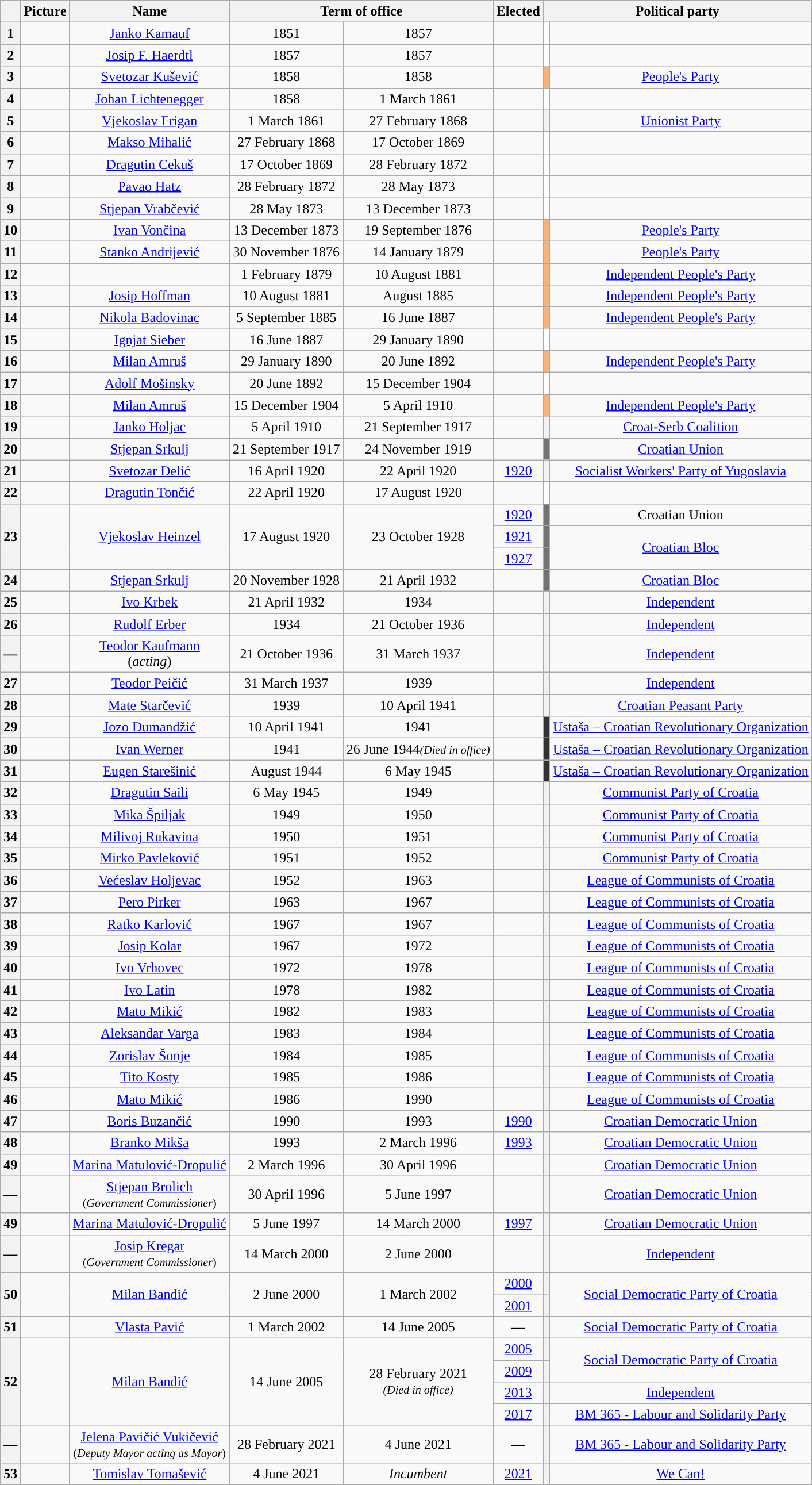<table class="wikitable" style="text-align:center">
<tr>
<th></th>
<th>Picture</th>
<th>Name</th>
<th colspan=2>Term of office</th>
<th>Elected</th>
<th colspan=2>Political party</th>
</tr>
<tr>
<th>1</th>
<td></td>
<td><a href='#'>Janko Kamauf</a></td>
<td>1851</td>
<td>1857</td>
<td></td>
<th style="background-color: white"></th>
<td></td>
</tr>
<tr>
<th>2</th>
<td></td>
<td><a href='#'>Josip F. Haerdtl</a></td>
<td>1857</td>
<td>1857</td>
<td></td>
<th style="background-color: white"></th>
<td></td>
</tr>
<tr>
<th>3</th>
<td></td>
<td><a href='#'>Svetozar Kušević</a></td>
<td>1858</td>
<td>1858</td>
<td></td>
<th style="background-color: #f6b278"></th>
<td><a href='#'>People's Party</a></td>
</tr>
<tr>
<th>4</th>
<td></td>
<td><a href='#'>Johan Lichtenegger</a></td>
<td>1858</td>
<td>1 March 1861</td>
<td></td>
<th style="background-color: white"></th>
<td></td>
</tr>
<tr>
<th>5</th>
<td></td>
<td><a href='#'>Vjekoslav Frigan</a></td>
<td>1 March 1861</td>
<td>27 February 1868</td>
<td></td>
<th style="background-color: "></th>
<td><a href='#'>Unionist Party</a></td>
</tr>
<tr>
<th>6</th>
<td></td>
<td><a href='#'>Makso Mihalić</a></td>
<td>27 February 1868</td>
<td>17 October 1869</td>
<td></td>
<th style="background-color: white"></th>
<td></td>
</tr>
<tr>
<th>7</th>
<td></td>
<td><a href='#'>Dragutin Cekuš</a></td>
<td>17 October 1869</td>
<td>28 February 1872</td>
<td></td>
<th style="background-color: white"></th>
<td></td>
</tr>
<tr>
<th>8</th>
<td></td>
<td><a href='#'>Pavao Hatz</a></td>
<td>28 February 1872</td>
<td>28 May 1873</td>
<td></td>
<th style="background-color: white"></th>
<td></td>
</tr>
<tr>
<th>9</th>
<td></td>
<td><a href='#'>Stjepan Vrabčević</a></td>
<td>28 May 1873</td>
<td>13 December 1873</td>
<td></td>
<th style="background-color: white"></th>
<td></td>
</tr>
<tr>
<th>10</th>
<td></td>
<td><a href='#'>Ivan Vončina</a></td>
<td>13 December 1873</td>
<td>19 September 1876</td>
<td></td>
<th style="background-color: #f6b278"></th>
<td><a href='#'>People's Party</a></td>
</tr>
<tr>
<th>11</th>
<td></td>
<td><a href='#'>Stanko Andrijević</a></td>
<td>30 November 1876</td>
<td>14 January 1879</td>
<td></td>
<th style="background-color: #f6b278"></th>
<td><a href='#'>People's Party</a></td>
</tr>
<tr>
<th>12</th>
<td></td>
<td></td>
<td>1 February 1879</td>
<td>10 August 1881</td>
<td></td>
<th style="background-color: #f6b278"></th>
<td><a href='#'>Independent People's Party</a></td>
</tr>
<tr>
<th>13</th>
<td></td>
<td><a href='#'>Josip Hoffman</a></td>
<td>10 August 1881</td>
<td>August 1885</td>
<td></td>
<th style="background-color: #f6b278"></th>
<td><a href='#'>Independent People's Party</a></td>
</tr>
<tr>
<th>14</th>
<td></td>
<td><a href='#'>Nikola Badovinac</a></td>
<td>5 September 1885</td>
<td>16 June 1887</td>
<td></td>
<th style="background-color: #f6b278"></th>
<td><a href='#'>Independent People's Party</a></td>
</tr>
<tr>
<th>15</th>
<td></td>
<td><a href='#'>Ignjat Sieber</a></td>
<td>16 June 1887</td>
<td>29 January 1890</td>
<td></td>
<th style="background-color: white"></th>
<td></td>
</tr>
<tr>
<th>16</th>
<td></td>
<td><a href='#'>Milan Amruš</a></td>
<td>29 January 1890</td>
<td>20 June 1892</td>
<td></td>
<th style="background-color: #f6b278"></th>
<td><a href='#'>Independent People's Party</a></td>
</tr>
<tr>
<th>17</th>
<td></td>
<td><a href='#'>Adolf Mošinsky</a></td>
<td>20 June 1892</td>
<td>15 December 1904</td>
<td></td>
<th style="background-color: white"></th>
<td></td>
</tr>
<tr>
<th>18</th>
<td></td>
<td><a href='#'>Milan Amruš</a></td>
<td>15 December 1904</td>
<td>5 April 1910</td>
<td></td>
<th style="background-color: #f6b278"></th>
<td><a href='#'>Independent People's Party</a></td>
</tr>
<tr>
<th>19</th>
<td></td>
<td><a href='#'>Janko Holjac</a></td>
<td>5 April 1910</td>
<td>21 September 1917</td>
<td></td>
<th style="background-color: "></th>
<td><a href='#'>Croat-Serb Coalition</a></td>
</tr>
<tr>
<th>20</th>
<td></td>
<td><a href='#'>Stjepan Srkulj</a></td>
<td>21 September 1917</td>
<td>24 November 1919</td>
<td></td>
<th style="background-color: #727272"></th>
<td><a href='#'>Croatian Union</a></td>
</tr>
<tr>
<th>21</th>
<td></td>
<td><a href='#'>Svetozar Delić</a></td>
<td>16 April 1920</td>
<td>22 April 1920</td>
<td><a href='#'>1920</a></td>
<th style="background-color: "></th>
<td><a href='#'>Socialist Workers' Party of Yugoslavia</a></td>
</tr>
<tr>
<th>22</th>
<td></td>
<td><a href='#'>Dragutin Tončić</a></td>
<td>22 April 1920</td>
<td>17 August 1920</td>
<td></td>
<th style="background-color: white"></th>
<td></td>
</tr>
<tr>
<th rowspan="3">23</th>
<td rowspan="3"></td>
<td rowspan="3"><a href='#'>Vjekoslav Heinzel</a></td>
<td rowspan="3">17 August 1920</td>
<td rowspan="3">23 October 1928</td>
<td><a href='#'>1920</a></td>
<th style="background-color: #727272"></th>
<td>Croatian Union</td>
</tr>
<tr>
<td><a href='#'>1921</a></td>
<th style="background-color: #727272"></th>
<td rowspan="2"><a href='#'>Croatian Bloc</a></td>
</tr>
<tr>
<td><a href='#'>1927</a></td>
<th style="background-color: #727272"></th>
</tr>
<tr>
<th>24</th>
<td></td>
<td><a href='#'>Stjepan Srkulj</a></td>
<td>20 November 1928</td>
<td>21 April 1932</td>
<td></td>
<th style="background-color: #727272"></th>
<td><a href='#'>Croatian Bloc</a></td>
</tr>
<tr>
<th>25</th>
<td></td>
<td><a href='#'>Ivo Krbek</a></td>
<td>21 April 1932</td>
<td>1934</td>
<td></td>
<th style="background-color: "></th>
<td><a href='#'>Independent</a></td>
</tr>
<tr>
<th>26</th>
<td></td>
<td><a href='#'>Rudolf Erber</a></td>
<td>1934</td>
<td>21 October 1936</td>
<td></td>
<th style="background-color: "></th>
<td><a href='#'>Independent</a></td>
</tr>
<tr>
<th>—</th>
<td></td>
<td><a href='#'>Teodor Kaufmann</a><br>(<em>acting</em>)</td>
<td>21 October 1936</td>
<td>31 March 1937</td>
<td></td>
<th style="background-color: "></th>
<td><a href='#'>Independent</a></td>
</tr>
<tr>
<th>27</th>
<td></td>
<td><a href='#'>Teodor Peičić</a></td>
<td>31 March 1937</td>
<td>1939</td>
<td></td>
<th style="background-color: "></th>
<td><a href='#'>Independent</a></td>
</tr>
<tr>
<th>28</th>
<td></td>
<td><a href='#'>Mate Starčević</a></td>
<td>1939</td>
<td>10 April 1941</td>
<td></td>
<th style="background-color: "></th>
<td><a href='#'>Croatian Peasant Party</a></td>
</tr>
<tr>
<th>29</th>
<td></td>
<td><a href='#'>Jozo Dumandžić</a></td>
<td>10 April 1941</td>
<td>1941</td>
<td></td>
<th style="background-color: #323232"></th>
<td><a href='#'>Ustaša – Croatian Revolutionary Organization</a></td>
</tr>
<tr>
<th>30</th>
<td></td>
<td><a href='#'>Ivan Werner</a></td>
<td>1941</td>
<td>26 June 1944<small><em>(Died in office)</em></small></td>
<td></td>
<th style="background-color: #323232"></th>
<td><a href='#'>Ustaša – Croatian Revolutionary Organization</a></td>
</tr>
<tr>
<th>31</th>
<td></td>
<td><a href='#'>Eugen Starešinić</a></td>
<td>August 1944</td>
<td>6 May 1945</td>
<td></td>
<th style="background-color: #323232"></th>
<td><a href='#'>Ustaša – Croatian Revolutionary Organization</a></td>
</tr>
<tr>
<th>32</th>
<td></td>
<td><a href='#'>Dragutin Saili</a></td>
<td>6 May 1945</td>
<td>1949</td>
<td></td>
<th style="background-color: "></th>
<td><a href='#'>Communist Party of Croatia</a></td>
</tr>
<tr>
<th>33</th>
<td></td>
<td><a href='#'>Mika Špiljak</a></td>
<td>1949</td>
<td>1950</td>
<td></td>
<th style="background-color: "></th>
<td><a href='#'>Communist Party of Croatia</a></td>
</tr>
<tr>
<th>34</th>
<td></td>
<td><a href='#'>Milivoj Rukavina</a></td>
<td>1950</td>
<td>1951</td>
<td></td>
<th style="background-color: "></th>
<td><a href='#'>Communist Party of Croatia</a></td>
</tr>
<tr>
<th>35</th>
<td></td>
<td><a href='#'>Mirko Pavleković</a></td>
<td>1951</td>
<td>1952</td>
<td></td>
<th style="background-color: "></th>
<td><a href='#'>Communist Party of Croatia</a></td>
</tr>
<tr>
<th>36</th>
<td></td>
<td><a href='#'>Većeslav Holjevac</a></td>
<td>1952</td>
<td>1963</td>
<td></td>
<th style="background-color: "></th>
<td><a href='#'>League of Communists of Croatia</a></td>
</tr>
<tr>
<th>37</th>
<td></td>
<td><a href='#'>Pero Pirker</a></td>
<td>1963</td>
<td>1967</td>
<td></td>
<th style="background-color: "></th>
<td><a href='#'>League of Communists of Croatia</a></td>
</tr>
<tr>
<th>38</th>
<td></td>
<td><a href='#'>Ratko Karlović</a></td>
<td>1967</td>
<td>1967</td>
<td></td>
<th style="background-color: "></th>
<td><a href='#'>League of Communists of Croatia</a></td>
</tr>
<tr>
<th>39</th>
<td></td>
<td><a href='#'>Josip Kolar</a></td>
<td>1967</td>
<td>1972</td>
<td></td>
<th style="background-color: "></th>
<td><a href='#'>League of Communists of Croatia</a></td>
</tr>
<tr>
<th>40</th>
<td></td>
<td><a href='#'>Ivo Vrhovec</a></td>
<td>1972</td>
<td>1978</td>
<td></td>
<th style="background-color: "></th>
<td><a href='#'>League of Communists of Croatia</a></td>
</tr>
<tr>
<th>41</th>
<td></td>
<td><a href='#'>Ivo Latin</a></td>
<td>1978</td>
<td>1982</td>
<td></td>
<th style="background-color: "></th>
<td><a href='#'>League of Communists of Croatia</a></td>
</tr>
<tr>
<th>42</th>
<td></td>
<td><a href='#'>Mato Mikić</a></td>
<td>1982</td>
<td>1983</td>
<td></td>
<th style="background-color: "></th>
<td><a href='#'>League of Communists of Croatia</a></td>
</tr>
<tr>
<th>43</th>
<td></td>
<td><a href='#'>Aleksandar Varga</a></td>
<td>1983</td>
<td>1984</td>
<td></td>
<th style="background-color: "></th>
<td><a href='#'>League of Communists of Croatia</a></td>
</tr>
<tr>
<th>44</th>
<td></td>
<td><a href='#'>Zorislav Šonje</a></td>
<td>1984</td>
<td>1985</td>
<td></td>
<th style="background-color: "></th>
<td><a href='#'>League of Communists of Croatia</a></td>
</tr>
<tr>
<th>45</th>
<td></td>
<td><a href='#'>Tito Kosty</a></td>
<td>1985</td>
<td>1986</td>
<td></td>
<th style="background-color: "></th>
<td><a href='#'>League of Communists of Croatia</a></td>
</tr>
<tr>
<th>46</th>
<td></td>
<td><a href='#'>Mato Mikić</a></td>
<td>1986</td>
<td>1990</td>
<td></td>
<th style="background-color: "></th>
<td><a href='#'>League of Communists of Croatia</a></td>
</tr>
<tr>
<th>47</th>
<td></td>
<td><a href='#'>Boris Buzančić</a></td>
<td>1990</td>
<td>1993</td>
<td><a href='#'>1990</a></td>
<th style="background-color: "></th>
<td><a href='#'>Croatian Democratic Union</a></td>
</tr>
<tr>
<th>48</th>
<td></td>
<td><a href='#'>Branko Mikša</a></td>
<td>1993</td>
<td>2 March 1996</td>
<td><a href='#'>1993</a></td>
<th style="background-color: "></th>
<td><a href='#'>Croatian Democratic Union</a></td>
</tr>
<tr>
<th>49</th>
<td></td>
<td><a href='#'>Marina Matulović-Dropulić</a></td>
<td>2 March 1996</td>
<td>30 April 1996</td>
<td></td>
<th style="background-color: "></th>
<td><a href='#'>Croatian Democratic Union</a></td>
</tr>
<tr>
<th>—</th>
<td></td>
<td><a href='#'>Stjepan Brolich</a><br><small>(<em>Government Commissioner</em>)</small></td>
<td>30 April 1996</td>
<td>5 June 1997</td>
<td></td>
<th style="background-color: "></th>
<td><a href='#'>Croatian Democratic Union</a></td>
</tr>
<tr>
<th>49</th>
<td></td>
<td><a href='#'>Marina Matulović-Dropulić</a></td>
<td>5 June 1997</td>
<td>14 March 2000</td>
<td><a href='#'>1997</a></td>
<th style="background-color: "></th>
<td><a href='#'>Croatian Democratic Union</a></td>
</tr>
<tr>
<th>—</th>
<td></td>
<td><a href='#'>Josip Kregar</a><br><small>(<em>Government Commissioner</em>)</small></td>
<td>14 March 2000</td>
<td>2 June 2000</td>
<td></td>
<th style="background-color: "></th>
<td><a href='#'>Independent</a></td>
</tr>
<tr>
<th rowspan="2">50</th>
<td rowspan="2"></td>
<td rowspan="2"><a href='#'>Milan Bandić</a></td>
<td rowspan="2">2 June 2000</td>
<td rowspan="2">1 March 2002</td>
<td><a href='#'>2000</a></td>
<th style="background-color: "></th>
<td rowspan="2"><a href='#'>Social Democratic Party of Croatia</a></td>
</tr>
<tr>
<td><a href='#'>2001</a></td>
<th style="background-color: "></th>
</tr>
<tr>
<th>51</th>
<td></td>
<td><a href='#'>Vlasta Pavić</a></td>
<td>1 March 2002</td>
<td>14 June 2005</td>
<td>—</td>
<th style="background-color: "></th>
<td><a href='#'>Social Democratic Party of Croatia</a></td>
</tr>
<tr>
<th rowspan="4">52</th>
<td rowspan="4"></td>
<td rowspan="4"><a href='#'>Milan Bandić</a></td>
<td rowspan="4">14 June 2005</td>
<td rowspan="4">28 February 2021<br><small><em>(Died in office)</em></small></td>
<td><a href='#'>2005</a></td>
<th style="background-color: "></th>
<td rowspan="2"><a href='#'>Social Democratic Party of Croatia</a></td>
</tr>
<tr>
<td><a href='#'>2009</a></td>
<th style="background-color: "></th>
</tr>
<tr>
<td><a href='#'>2013</a></td>
<th style="background-color: "></th>
<td><a href='#'>Independent</a></td>
</tr>
<tr>
<td><a href='#'>2017</a></td>
<th style="background-color: "></th>
<td><a href='#'>BM 365 - Labour and Solidarity Party</a></td>
</tr>
<tr>
<th>—</th>
<td></td>
<td><a href='#'>Jelena Pavičić Vukičević</a><br><small>(<em>Deputy Mayor acting as Mayor</em>)</small></td>
<td>28 February 2021</td>
<td>4 June 2021</td>
<td>—</td>
<th style="background-color: "></th>
<td><a href='#'>BM 365 - Labour and Solidarity Party</a></td>
</tr>
<tr>
<th>53</th>
<td></td>
<td><a href='#'>Tomislav Tomašević</a></td>
<td>4 June 2021</td>
<td><em>Incumbent</em></td>
<td><a href='#'>2021</a></td>
<th style="background-color: "></th>
<td><a href='#'>We Can!</a></td>
</tr>
</table>
